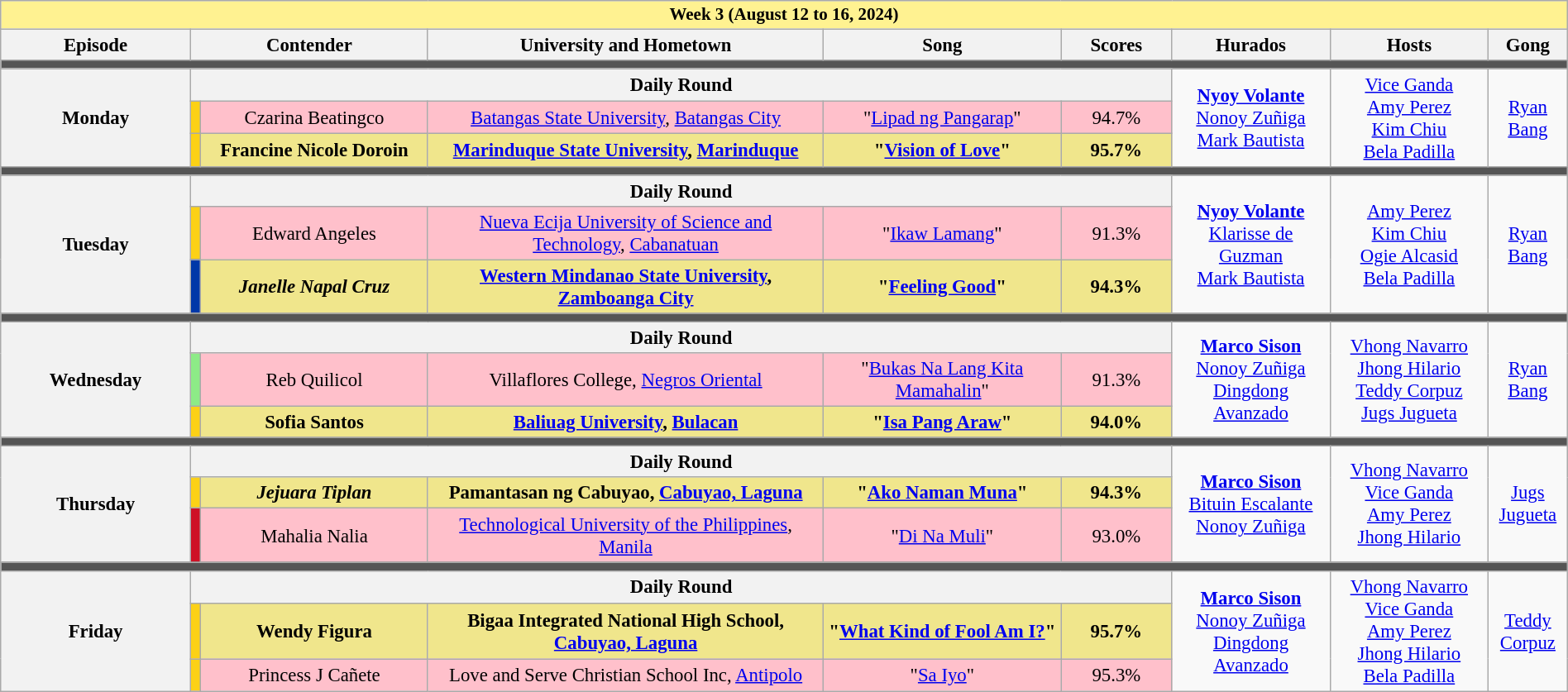<table class="wikitable mw-collapsible mw-collapsed" style="width:100%; text-align:center; font-size:95%;">
<tr>
<th colspan="9" style="background-color:#fff291;font-size:14px">Week 3 (August 12 to 16, 2024)</th>
</tr>
<tr>
<th width="12%">Episode</th>
<th colspan="2" width="15%">Contender</th>
<th width="25%">University and Hometown</th>
<th width="15%">Song</th>
<th width="7%">Scores</th>
<th width="10%">Hurados</th>
<th width="10%">Hosts</th>
<th width="05%">Gong</th>
</tr>
<tr>
<td colspan="9" style="background:#555;"></td>
</tr>
<tr>
<th rowspan="3">Monday<br></th>
<th colspan="5">Daily Round</th>
<td rowspan="3"><strong><a href='#'>Nyoy Volante</a></strong><br><a href='#'>Nonoy Zuñiga</a><br><a href='#'>Mark Bautista</a></td>
<td rowspan="3"><a href='#'>Vice Ganda</a><br><a href='#'>Amy Perez</a><br><a href='#'>Kim Chiu</a><br><a href='#'>Bela Padilla</a></td>
<td rowspan="3"><a href='#'>Ryan Bang</a></td>
</tr>
<tr style="background:pink">
<td style="background:#FCD116"></td>
<td>Czarina Beatingco</td>
<td><a href='#'>Batangas State University</a>, <a href='#'>Batangas City</a></td>
<td>"<a href='#'>Lipad ng Pangarap</a>"</td>
<td>94.7%</td>
</tr>
<tr style="background:Khaki">
<td style="background:#FCD116"></td>
<td><strong>Francine Nicole Doroin</strong></td>
<td><strong><a href='#'>Marinduque State University</a>, <a href='#'>Marinduque</a></strong></td>
<td><strong>"<a href='#'>Vision of Love</a>"</strong></td>
<td><strong>95.7%</strong></td>
</tr>
<tr>
<td colspan="9" style="background:#555;"></td>
</tr>
<tr>
<th rowspan="3">Tuesday<br></th>
<th colspan="5">Daily Round</th>
<td rowspan="3"><strong><a href='#'>Nyoy Volante</a></strong><br><a href='#'>Klarisse de Guzman</a><br><a href='#'>Mark Bautista</a></td>
<td rowspan="3"><a href='#'>Amy Perez</a><br><a href='#'>Kim Chiu</a><br><a href='#'>Ogie Alcasid</a><br><a href='#'>Bela Padilla</a></td>
<td rowspan="3"><a href='#'>Ryan Bang</a></td>
</tr>
<tr style="background:pink">
<td style="background:#FCD116"></td>
<td>Edward Angeles</td>
<td><a href='#'>Nueva Ecija University of Science and Technology</a>, <a href='#'>Cabanatuan</a></td>
<td>"<a href='#'>Ikaw Lamang</a>"</td>
<td>91.3%</td>
</tr>
<tr style="background:Khaki">
<td style="background:#0038A8"></td>
<td><strong><em>Janelle Napal Cruz</em></strong></td>
<td><strong><a href='#'>Western Mindanao State University</a>, <a href='#'>Zamboanga City</a></strong></td>
<td><strong>"<a href='#'>Feeling Good</a>"</strong></td>
<td><strong>94.3%</strong></td>
</tr>
<tr>
<td colspan="9" style="background:#555;"></td>
</tr>
<tr>
<th rowspan="3">Wednesday<br></th>
<th colspan="5">Daily Round</th>
<td rowspan="3"><strong><a href='#'>Marco Sison</a></strong><br><a href='#'>Nonoy Zuñiga</a><br><a href='#'>Dingdong Avanzado</a></td>
<td rowspan="3"><a href='#'>Vhong Navarro</a><br><a href='#'>Jhong Hilario</a><br><a href='#'>Teddy Corpuz</a><br><a href='#'>Jugs Jugueta</a></td>
<td rowspan="3"><a href='#'>Ryan Bang</a></td>
</tr>
<tr style="background:pink">
<td style="background:#8deb87"></td>
<td>Reb Quilicol</td>
<td>Villaflores College, <a href='#'>Negros Oriental</a></td>
<td>"<a href='#'>Bukas Na Lang Kita Mamahalin</a>"</td>
<td>91.3%</td>
</tr>
<tr style="background:Khaki">
<td style="background:#FCD116"></td>
<td><strong>Sofia Santos</strong></td>
<td><strong><a href='#'>Baliuag University</a>, <a href='#'>Bulacan</a></strong></td>
<td><strong>"<a href='#'>Isa Pang Araw</a>"</strong></td>
<td><strong>94.0%</strong></td>
</tr>
<tr>
<td colspan="9" style="background:#555;"></td>
</tr>
<tr>
<th rowspan="3">Thursday<br></th>
<th colspan="5">Daily Round</th>
<td rowspan="3"><strong><a href='#'>Marco Sison</a></strong><br><a href='#'>Bituin Escalante</a><br><a href='#'>Nonoy Zuñiga</a></td>
<td rowspan="3"><a href='#'>Vhong Navarro</a><br><a href='#'>Vice Ganda</a><br><a href='#'>Amy Perez</a><br><a href='#'>Jhong Hilario</a></td>
<td rowspan="3"><a href='#'>Jugs Jugueta</a></td>
</tr>
<tr style="background:Khaki">
<td style="background:#FCD116"></td>
<td><strong><em>Jejuara Tiplan</em></strong></td>
<td><strong>Pamantasan ng Cabuyao, <a href='#'>Cabuyao, Laguna</a></strong></td>
<td><strong>"<a href='#'>Ako Naman Muna</a>"</strong></td>
<td><strong>94.3%</strong></td>
</tr>
<tr style="background:pink">
<td style="background:#CE1126"></td>
<td>Mahalia Nalia</td>
<td><a href='#'>Technological University of the Philippines</a>, <a href='#'>Manila</a></td>
<td>"<a href='#'>Di Na Muli</a>"</td>
<td>93.0%</td>
</tr>
<tr>
<td colspan="9" style="background:#555;"></td>
</tr>
<tr>
<th rowspan="3">Friday<br></th>
<th colspan="5">Daily Round</th>
<td rowspan="3"><strong><a href='#'>Marco Sison</a></strong><br><a href='#'>Nonoy Zuñiga</a><br><a href='#'>Dingdong Avanzado</a></td>
<td rowspan="3"><a href='#'>Vhong Navarro</a><br><a href='#'>Vice Ganda</a><br><a href='#'>Amy Perez</a><br><a href='#'>Jhong Hilario</a><br><a href='#'>Bela Padilla</a></td>
<td rowspan="3"><a href='#'>Teddy Corpuz</a></td>
</tr>
<tr style="background:Khaki">
<td style="background:#FCD116"></td>
<td><strong>Wendy Figura</strong></td>
<td><strong>Bigaa Integrated National High School, <a href='#'>Cabuyao, Laguna</a></strong></td>
<td><strong>"<a href='#'>What Kind of Fool Am I?</a>"</strong></td>
<td><strong>95.7%</strong></td>
</tr>
<tr style="background:pink">
<td style="background:#FCD116"></td>
<td>Princess J Cañete</td>
<td>Love and Serve Christian School Inc, <a href='#'>Antipolo</a></td>
<td>"<a href='#'>Sa Iyo</a>"</td>
<td>95.3%</td>
</tr>
</table>
